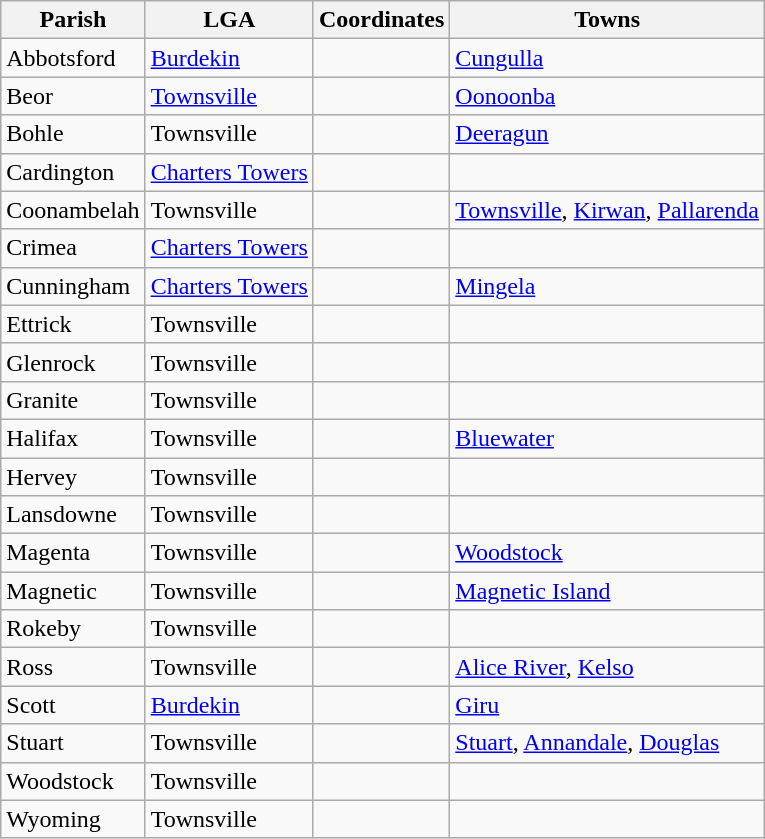<table class="wikitable sortable">
<tr>
<th>Parish</th>
<th>LGA</th>
<th>Coordinates</th>
<th>Towns</th>
</tr>
<tr>
<td>Abbotsford</td>
<td><a href='#'>Burdekin</a></td>
<td></td>
<td><a href='#'>Cungulla</a></td>
</tr>
<tr>
<td>Beor</td>
<td><a href='#'>Townsville</a></td>
<td></td>
<td><a href='#'>Oonoonba</a></td>
</tr>
<tr>
<td>Bohle</td>
<td>Townsville</td>
<td></td>
<td><a href='#'>Deeragun</a></td>
</tr>
<tr>
<td>Cardington</td>
<td><a href='#'>Charters Towers</a></td>
<td></td>
<td></td>
</tr>
<tr>
<td>Coonambelah</td>
<td>Townsville</td>
<td></td>
<td><a href='#'>Townsville</a>, <a href='#'>Kirwan</a>, <a href='#'>Pallarenda</a></td>
</tr>
<tr>
<td>Crimea</td>
<td><a href='#'>Charters Towers</a></td>
<td></td>
<td></td>
</tr>
<tr>
<td>Cunningham</td>
<td><a href='#'>Charters Towers</a></td>
<td></td>
<td><a href='#'>Mingela</a></td>
</tr>
<tr>
<td>Ettrick</td>
<td>Townsville</td>
<td></td>
<td></td>
</tr>
<tr>
<td>Glenrock</td>
<td>Townsville</td>
<td></td>
<td></td>
</tr>
<tr>
<td>Granite</td>
<td>Townsville</td>
<td></td>
<td></td>
</tr>
<tr>
<td>Halifax</td>
<td>Townsville</td>
<td></td>
<td><a href='#'>Bluewater</a></td>
</tr>
<tr>
<td>Hervey</td>
<td>Townsville</td>
<td></td>
<td></td>
</tr>
<tr>
<td>Lansdowne</td>
<td>Townsville</td>
<td></td>
<td></td>
</tr>
<tr>
<td>Magenta</td>
<td>Townsville</td>
<td></td>
<td><a href='#'>Woodstock</a></td>
</tr>
<tr>
<td>Magnetic</td>
<td>Townsville</td>
<td></td>
<td><a href='#'>Magnetic Island</a></td>
</tr>
<tr>
<td>Rokeby</td>
<td>Townsville</td>
<td></td>
<td></td>
</tr>
<tr>
<td>Ross</td>
<td>Townsville</td>
<td></td>
<td><a href='#'>Alice River</a>, <a href='#'>Kelso</a></td>
</tr>
<tr>
<td>Scott</td>
<td><a href='#'>Burdekin</a></td>
<td></td>
<td><a href='#'>Giru</a></td>
</tr>
<tr>
<td>Stuart</td>
<td>Townsville</td>
<td></td>
<td><a href='#'>Stuart</a>, <a href='#'>Annandale</a>, <a href='#'>Douglas</a></td>
</tr>
<tr>
<td>Woodstock</td>
<td>Townsville</td>
<td></td>
<td></td>
</tr>
<tr>
<td>Wyoming</td>
<td>Townsville</td>
<td></td>
<td></td>
</tr>
</table>
